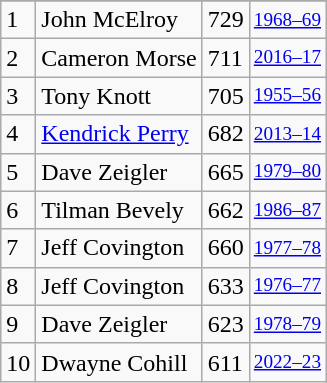<table class="wikitable">
<tr>
</tr>
<tr>
<td>1</td>
<td>John McElroy</td>
<td>729</td>
<td style="font-size:80%;"><a href='#'>1968–69</a></td>
</tr>
<tr>
<td>2</td>
<td>Cameron Morse</td>
<td>711</td>
<td style="font-size:80%;"><a href='#'>2016–17</a></td>
</tr>
<tr>
<td>3</td>
<td>Tony Knott</td>
<td>705</td>
<td style="font-size:80%;"><a href='#'>1955–56</a></td>
</tr>
<tr>
<td>4</td>
<td><a href='#'>Kendrick Perry</a></td>
<td>682</td>
<td style="font-size:80%;"><a href='#'>2013–14</a></td>
</tr>
<tr>
<td>5</td>
<td>Dave Zeigler</td>
<td>665</td>
<td style="font-size:80%;"><a href='#'>1979–80</a></td>
</tr>
<tr>
<td>6</td>
<td>Tilman Bevely</td>
<td>662</td>
<td style="font-size:80%;"><a href='#'>1986–87</a></td>
</tr>
<tr>
<td>7</td>
<td>Jeff Covington</td>
<td>660</td>
<td style="font-size:80%;"><a href='#'>1977–78</a></td>
</tr>
<tr>
<td>8</td>
<td>Jeff Covington</td>
<td>633</td>
<td style="font-size:80%;"><a href='#'>1976–77</a></td>
</tr>
<tr>
<td>9</td>
<td>Dave Zeigler</td>
<td>623</td>
<td style="font-size:80%;"><a href='#'>1978–79</a></td>
</tr>
<tr>
<td>10</td>
<td>Dwayne Cohill</td>
<td>611</td>
<td style="font-size:80%;"><a href='#'>2022–23</a></td>
</tr>
</table>
